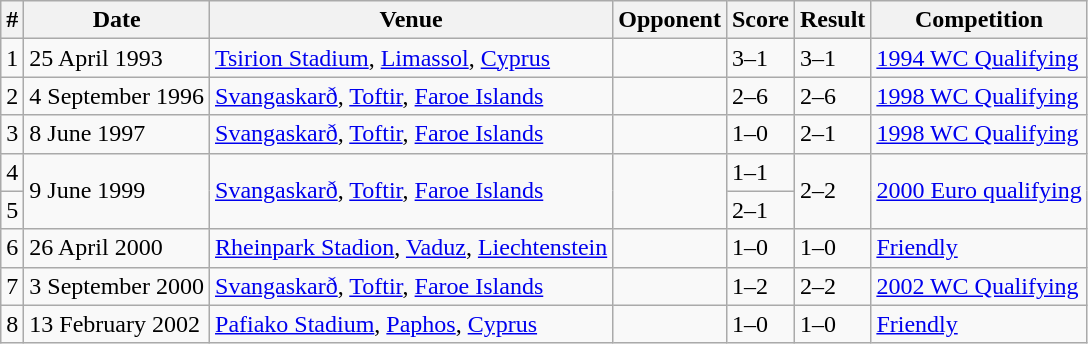<table class="wikitable sortable">
<tr>
<th>#</th>
<th>Date</th>
<th>Venue</th>
<th>Opponent</th>
<th>Score</th>
<th>Result</th>
<th>Competition</th>
</tr>
<tr>
<td>1</td>
<td>25 April 1993</td>
<td><a href='#'>Tsirion Stadium</a>, <a href='#'>Limassol</a>, <a href='#'>Cyprus</a></td>
<td></td>
<td>3–1</td>
<td>3–1</td>
<td><a href='#'>1994 WC Qualifying</a></td>
</tr>
<tr>
<td>2</td>
<td>4 September 1996</td>
<td><a href='#'>Svangaskarð</a>, <a href='#'>Toftir</a>, <a href='#'>Faroe Islands</a></td>
<td></td>
<td>2–6</td>
<td>2–6</td>
<td><a href='#'>1998 WC Qualifying</a></td>
</tr>
<tr>
<td>3</td>
<td>8 June 1997</td>
<td><a href='#'>Svangaskarð</a>, <a href='#'>Toftir</a>, <a href='#'>Faroe Islands</a></td>
<td></td>
<td>1–0</td>
<td>2–1</td>
<td><a href='#'>1998 WC Qualifying</a></td>
</tr>
<tr>
<td>4</td>
<td rowspan=2>9 June 1999</td>
<td rowspan=2><a href='#'>Svangaskarð</a>, <a href='#'>Toftir</a>, <a href='#'>Faroe Islands</a></td>
<td rowspan=2></td>
<td>1–1</td>
<td rowspan=2>2–2</td>
<td rowspan=2><a href='#'>2000 Euro qualifying</a></td>
</tr>
<tr>
<td>5</td>
<td>2–1</td>
</tr>
<tr>
<td>6</td>
<td>26 April 2000</td>
<td><a href='#'>Rheinpark Stadion</a>, <a href='#'>Vaduz</a>, <a href='#'>Liechtenstein</a></td>
<td></td>
<td>1–0</td>
<td>1–0</td>
<td><a href='#'>Friendly</a></td>
</tr>
<tr>
<td>7</td>
<td>3 September 2000</td>
<td><a href='#'>Svangaskarð</a>, <a href='#'>Toftir</a>, <a href='#'>Faroe Islands</a></td>
<td></td>
<td>1–2</td>
<td>2–2</td>
<td><a href='#'>2002 WC Qualifying</a></td>
</tr>
<tr>
<td>8</td>
<td>13 February 2002</td>
<td><a href='#'>Pafiako Stadium</a>, <a href='#'>Paphos</a>, <a href='#'>Cyprus</a></td>
<td></td>
<td>1–0</td>
<td>1–0</td>
<td><a href='#'>Friendly</a></td>
</tr>
</table>
